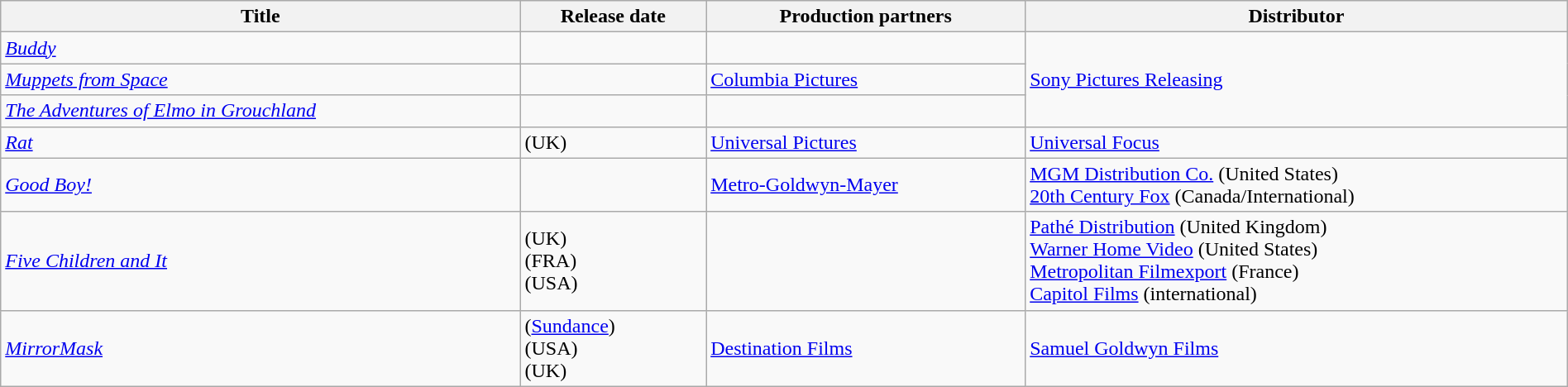<table class="wikitable plainrowheaders" style="width: 100%;">
<tr>
<th scope="col">Title</th>
<th scope="col">Release date</th>
<th scope="col">Production partners</th>
<th scope="col">Distributor</th>
</tr>
<tr>
<td><em><a href='#'>Buddy</a></em></td>
<td></td>
<td></td>
<td rowspan="3"><a href='#'>Sony Pictures Releasing</a></td>
</tr>
<tr>
<td><em><a href='#'>Muppets from Space</a></em></td>
<td></td>
<td><a href='#'>Columbia Pictures</a></td>
</tr>
<tr>
<td><em><a href='#'>The Adventures of Elmo in Grouchland</a></em></td>
<td></td>
<td></td>
</tr>
<tr>
<td><em><a href='#'>Rat</a></em></td>
<td> (UK)</td>
<td><a href='#'>Universal Pictures</a></td>
<td><a href='#'>Universal Focus</a></td>
</tr>
<tr>
<td><em><a href='#'>Good Boy!</a></em></td>
<td></td>
<td><a href='#'>Metro-Goldwyn-Mayer</a></td>
<td><a href='#'>MGM Distribution Co.</a> (United States)<br><a href='#'>20th Century Fox</a> (Canada/International)</td>
</tr>
<tr>
<td><em><a href='#'>Five Children and It</a></em></td>
<td> (UK)<br> (FRA)<br> (USA)</td>
<td></td>
<td><a href='#'>Pathé Distribution</a> (United Kingdom)<br><a href='#'>Warner Home Video</a> (United States)<br><a href='#'>Metropolitan Filmexport</a> (France)<br><a href='#'>Capitol Films</a> (international)</td>
</tr>
<tr>
<td><em><a href='#'>MirrorMask</a></em></td>
<td> (<a href='#'>Sundance</a>)<br> (USA)<br> (UK)</td>
<td><a href='#'>Destination Films</a></td>
<td><a href='#'>Samuel Goldwyn Films</a></td>
</tr>
</table>
